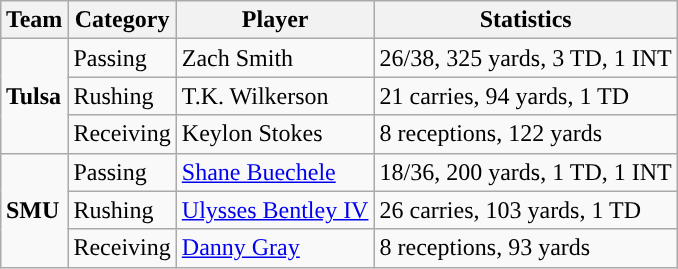<table class="wikitable" style="float: right;">
<tr>
<th>Team</th>
<th>Category</th>
<th>Player</th>
<th>Statistics</th>
</tr>
<tr>
<td rowspan=3><strong>Tulsa</strong></td>
<td>Passing</td>
<td>Zach Smith</td>
<td>26/38, 325 yards, 3 TD, 1 INT</td>
</tr>
<tr>
<td>Rushing</td>
<td>T.K. Wilkerson</td>
<td>21 carries, 94 yards, 1 TD</td>
</tr>
<tr>
<td>Receiving</td>
<td>Keylon Stokes</td>
<td>8 receptions, 122 yards</td>
</tr>
<tr>
<td rowspan=3><strong>SMU</strong></td>
<td>Passing</td>
<td><a href='#'>Shane Buechele</a></td>
<td>18/36, 200 yards, 1 TD, 1 INT</td>
</tr>
<tr>
<td>Rushing</td>
<td><a href='#'>Ulysses Bentley IV</a></td>
<td>26 carries, 103 yards, 1 TD</td>
</tr>
<tr>
<td>Receiving</td>
<td><a href='#'>Danny Gray</a></td>
<td>8 receptions, 93 yards</td>
</tr>
</table>
